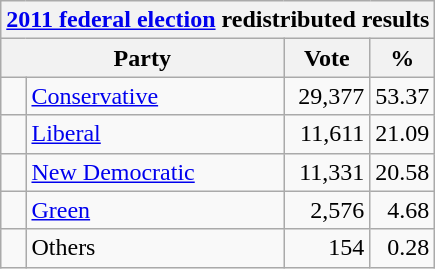<table class="wikitable">
<tr>
<th colspan="4"><a href='#'>2011 federal election</a> redistributed results</th>
</tr>
<tr>
<th bgcolor="#DDDDFF" width="130px" colspan="2">Party</th>
<th bgcolor="#DDDDFF" width="50px">Vote</th>
<th bgcolor="#DDDDFF" width="30px">%</th>
</tr>
<tr>
<td> </td>
<td><a href='#'>Conservative</a></td>
<td align=right>29,377</td>
<td align=right>53.37</td>
</tr>
<tr>
<td> </td>
<td><a href='#'>Liberal</a></td>
<td align=right>11,611</td>
<td align=right>21.09</td>
</tr>
<tr>
<td> </td>
<td><a href='#'>New Democratic</a></td>
<td align=right>11,331</td>
<td align=right>20.58</td>
</tr>
<tr>
<td> </td>
<td><a href='#'>Green</a></td>
<td align=right>2,576</td>
<td align=right>4.68</td>
</tr>
<tr>
<td> </td>
<td>Others</td>
<td align=right>154</td>
<td align=right>0.28</td>
</tr>
</table>
